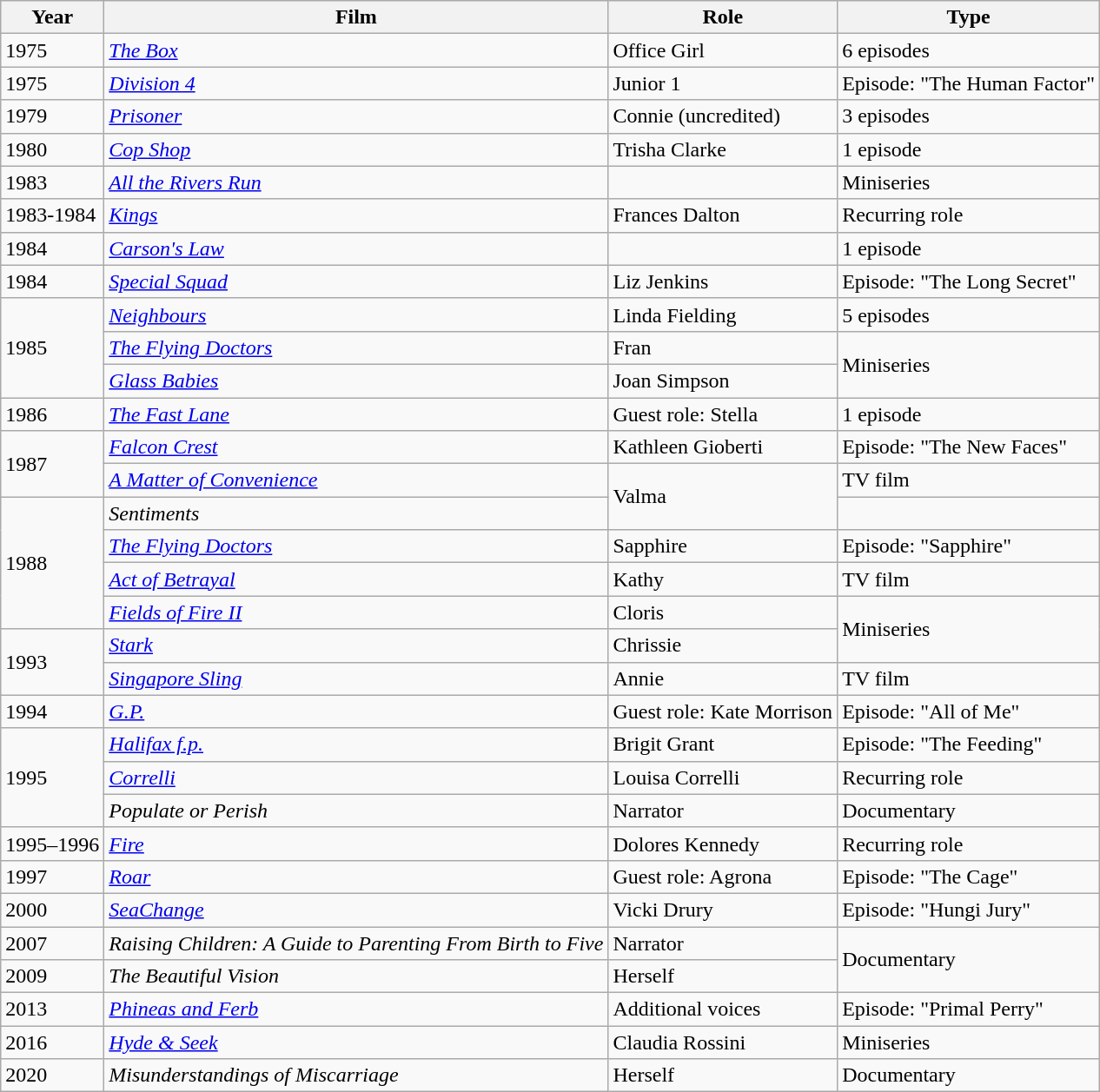<table class="wikitable sortable">
<tr>
<th>Year</th>
<th>Film</th>
<th>Role</th>
<th scope="col" class="unsortable">Type</th>
</tr>
<tr>
<td>1975</td>
<td><em><a href='#'>The Box</a></em></td>
<td>Office Girl</td>
<td>6 episodes</td>
</tr>
<tr>
<td>1975</td>
<td><em><a href='#'>Division 4</a></em></td>
<td>Junior 1</td>
<td>Episode: "The Human Factor"</td>
</tr>
<tr>
<td>1979</td>
<td><em><a href='#'>Prisoner</a></em></td>
<td>Connie (uncredited)</td>
<td>3 episodes</td>
</tr>
<tr>
<td>1980</td>
<td><em><a href='#'>Cop Shop</a></em></td>
<td>Trisha Clarke</td>
<td>1 episode</td>
</tr>
<tr>
<td>1983</td>
<td><em><a href='#'>All the Rivers Run</a></em></td>
<td></td>
<td>Miniseries</td>
</tr>
<tr>
<td>1983-1984</td>
<td><em><a href='#'>Kings</a></em></td>
<td>Frances Dalton</td>
<td>Recurring role</td>
</tr>
<tr>
<td>1984</td>
<td><em><a href='#'>Carson's Law</a></em></td>
<td></td>
<td>1 episode</td>
</tr>
<tr>
<td>1984</td>
<td><em><a href='#'>Special Squad</a></em></td>
<td>Liz Jenkins</td>
<td>Episode: "The Long Secret"</td>
</tr>
<tr>
<td rowspan=3>1985</td>
<td><em><a href='#'>Neighbours</a></em></td>
<td>Linda Fielding</td>
<td>5 episodes</td>
</tr>
<tr>
<td><em><a href='#'>The Flying Doctors</a></em></td>
<td>Fran</td>
<td rowspan=2>Miniseries</td>
</tr>
<tr>
<td><em><a href='#'>Glass Babies</a></em></td>
<td>Joan Simpson</td>
</tr>
<tr>
<td>1986</td>
<td><em><a href='#'>The Fast Lane</a></em></td>
<td>Guest role: Stella</td>
<td>1 episode</td>
</tr>
<tr>
<td rowspan=2>1987</td>
<td><em><a href='#'>Falcon Crest</a></em></td>
<td>Kathleen Gioberti</td>
<td>Episode: "The New Faces"</td>
</tr>
<tr>
<td><em><a href='#'>A Matter of Convenience</a></em></td>
<td rowspan=2>Valma</td>
<td>TV film</td>
</tr>
<tr>
<td rowspan=4>1988</td>
<td><em>Sentiments</em></td>
<td></td>
</tr>
<tr>
<td><em><a href='#'>The Flying Doctors</a></em></td>
<td>Sapphire</td>
<td>Episode: "Sapphire"</td>
</tr>
<tr>
<td><em><a href='#'>Act of Betrayal</a></em></td>
<td>Kathy</td>
<td>TV film</td>
</tr>
<tr>
<td><em><a href='#'>Fields of Fire II</a></em></td>
<td>Cloris</td>
<td rowspan=2>Miniseries</td>
</tr>
<tr>
<td rowspan=2>1993</td>
<td><em><a href='#'>Stark</a></em></td>
<td>Chrissie</td>
</tr>
<tr>
<td><em><a href='#'>Singapore Sling</a></em></td>
<td>Annie</td>
<td>TV film</td>
</tr>
<tr>
<td>1994</td>
<td><em><a href='#'>G.P.</a></em></td>
<td>Guest role: Kate Morrison</td>
<td>Episode: "All of Me"</td>
</tr>
<tr>
<td rowspan=3>1995</td>
<td><em><a href='#'>Halifax f.p.</a></em></td>
<td>Brigit Grant</td>
<td>Episode: "The Feeding"</td>
</tr>
<tr>
<td><em><a href='#'>Correlli</a></em></td>
<td>Louisa Correlli</td>
<td>Recurring role</td>
</tr>
<tr>
<td><em>Populate or Perish</em></td>
<td>Narrator</td>
<td>Documentary</td>
</tr>
<tr>
<td>1995–1996</td>
<td><em><a href='#'>Fire</a></em></td>
<td>Dolores Kennedy</td>
<td>Recurring role</td>
</tr>
<tr>
<td>1997</td>
<td><em><a href='#'>Roar</a></em></td>
<td>Guest role: Agrona</td>
<td>Episode: "The Cage"</td>
</tr>
<tr>
<td>2000</td>
<td><em><a href='#'>SeaChange</a></em></td>
<td>Vicki Drury</td>
<td>Episode: "Hungi Jury"</td>
</tr>
<tr>
<td>2007</td>
<td><em>Raising Children: A Guide to Parenting From Birth to Five</em></td>
<td>Narrator</td>
<td rowspan=2>Documentary</td>
</tr>
<tr>
<td>2009</td>
<td><em>The Beautiful Vision</em></td>
<td>Herself</td>
</tr>
<tr>
<td>2013</td>
<td><em><a href='#'>Phineas and Ferb</a></em></td>
<td>Additional voices</td>
<td>Episode: "Primal Perry"</td>
</tr>
<tr>
<td>2016</td>
<td><em><a href='#'>Hyde & Seek</a></em></td>
<td>Claudia Rossini</td>
<td>Miniseries</td>
</tr>
<tr>
<td>2020</td>
<td><em>Misunderstandings of Miscarriage</em></td>
<td>Herself</td>
<td>Documentary</td>
</tr>
</table>
